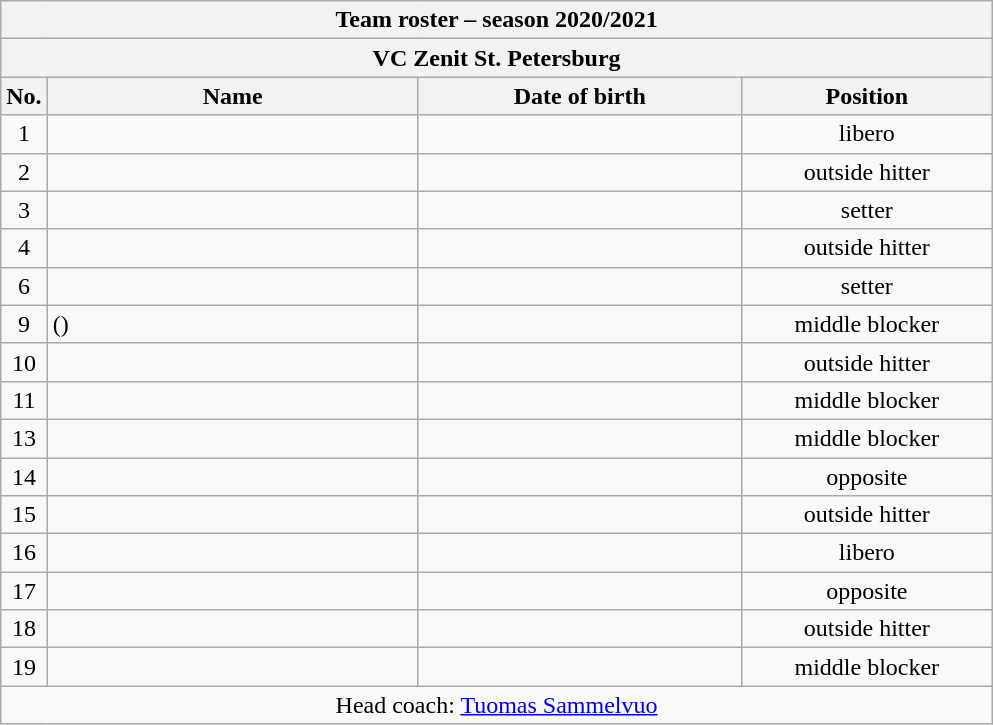<table class="wikitable collapsible collapsed sortable" style="font-size:100%; text-align:center;">
<tr>
<th colspan=6>Team roster – season 2020/2021</th>
</tr>
<tr>
<th colspan=6>VC Zenit St. Petersburg</th>
</tr>
<tr>
<th>No.</th>
<th style="width:15em">Name</th>
<th style="width:13em">Date of birth</th>
<th style="width:10em">Position</th>
</tr>
<tr>
<td>1</td>
<td align=left> </td>
<td align=right></td>
<td>libero</td>
</tr>
<tr>
<td>2</td>
<td align=left> </td>
<td align=right></td>
<td>outside hitter</td>
</tr>
<tr>
<td>3</td>
<td align=left> </td>
<td align=right></td>
<td>setter</td>
</tr>
<tr>
<td>4</td>
<td align=left> </td>
<td align=right></td>
<td>outside hitter</td>
</tr>
<tr>
<td>6</td>
<td align=left> </td>
<td align=right></td>
<td>setter</td>
</tr>
<tr>
<td>9</td>
<td align=left>  ()</td>
<td align=right></td>
<td>middle blocker</td>
</tr>
<tr>
<td>10</td>
<td align=left> </td>
<td align=right></td>
<td>outside hitter</td>
</tr>
<tr>
<td>11</td>
<td align=left> </td>
<td align=right></td>
<td>middle blocker</td>
</tr>
<tr>
<td>13</td>
<td align=left> </td>
<td align=right></td>
<td>middle blocker</td>
</tr>
<tr>
<td>14</td>
<td align=left> </td>
<td align=right></td>
<td>opposite</td>
</tr>
<tr>
<td>15</td>
<td align=left> </td>
<td align=right></td>
<td>outside hitter</td>
</tr>
<tr>
<td>16</td>
<td align=left> </td>
<td align=right></td>
<td>libero</td>
</tr>
<tr>
<td>17</td>
<td align=left> </td>
<td align=right></td>
<td>opposite</td>
</tr>
<tr>
<td>18</td>
<td align=left> </td>
<td align=right></td>
<td>outside hitter</td>
</tr>
<tr>
<td>19</td>
<td align=left> </td>
<td align=right></td>
<td>middle blocker</td>
</tr>
<tr>
<td colspan=4>Head coach: <a href='#'>Tuomas Sammelvuo</a></td>
</tr>
</table>
